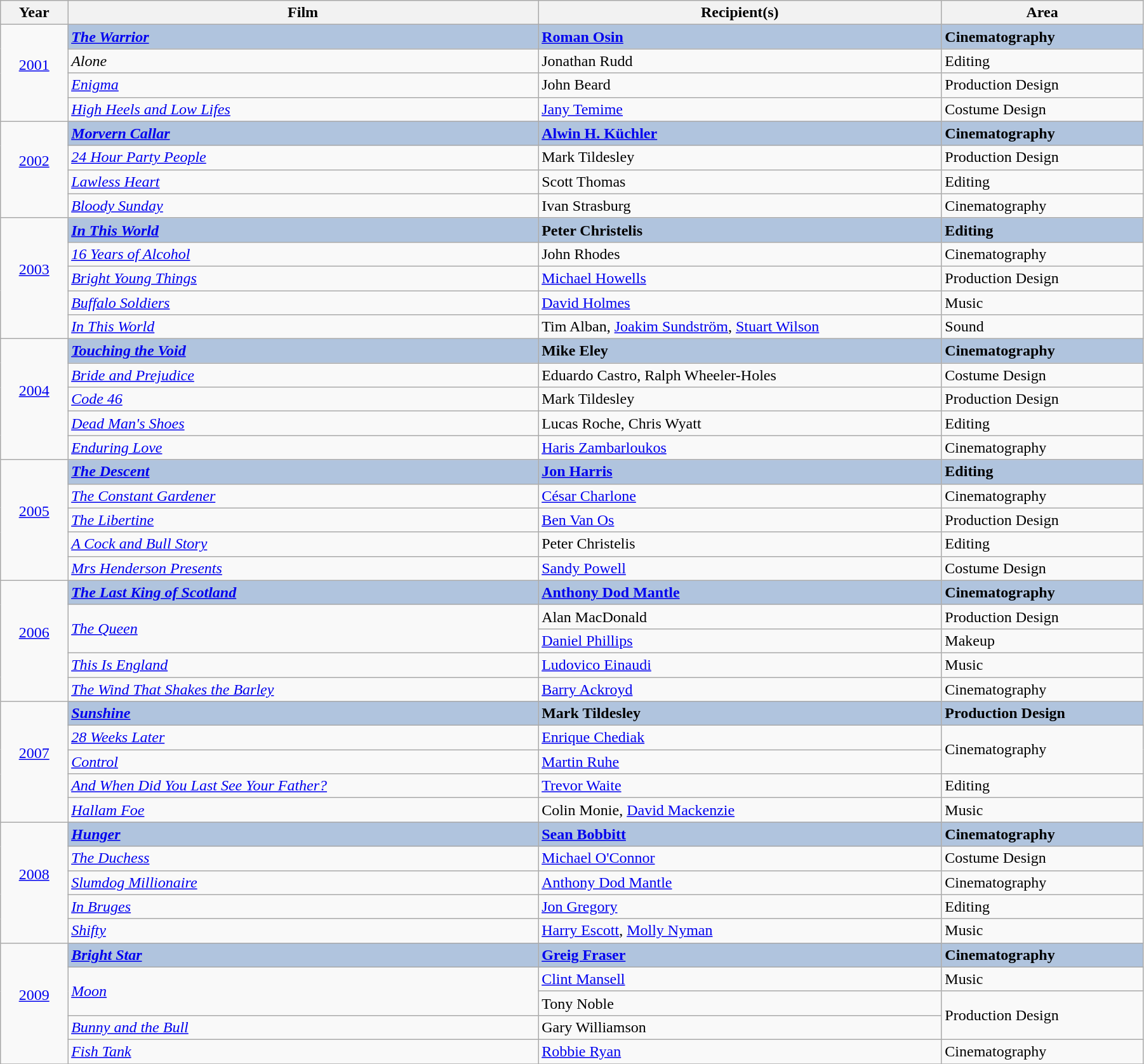<table class="wikitable" width="95%" cellpadding="5">
<tr>
<th width="5%">Year</th>
<th width="35%">Film</th>
<th width="30%">Recipient(s)</th>
<th width="15%">Area</th>
</tr>
<tr>
<td rowspan="4" style="text-align:center;"><a href='#'>2001</a><br><br></td>
<td style="background:#B0C4DE;"><strong><em><a href='#'>The Warrior</a></em></strong></td>
<td style="background:#B0C4DE;"><strong><a href='#'>Roman Osin</a></strong></td>
<td style="background:#B0C4DE;"><strong>Cinematography</strong></td>
</tr>
<tr>
<td><em>Alone</em></td>
<td>Jonathan Rudd</td>
<td>Editing</td>
</tr>
<tr>
<td><em><a href='#'>Enigma</a></em></td>
<td>John Beard</td>
<td>Production Design</td>
</tr>
<tr>
<td><em><a href='#'>High Heels and Low Lifes</a></em></td>
<td><a href='#'>Jany Temime</a></td>
<td>Costume Design</td>
</tr>
<tr>
<td rowspan="4" style="text-align:center;"><a href='#'>2002</a><br><br></td>
<td style="background:#B0C4DE;"><strong><em><a href='#'>Morvern Callar</a></em></strong></td>
<td style="background:#B0C4DE;"><strong><a href='#'>Alwin H. Küchler</a></strong></td>
<td style="background:#B0C4DE;"><strong>Cinematography</strong></td>
</tr>
<tr>
<td><em><a href='#'>24 Hour Party People</a></em></td>
<td>Mark Tildesley</td>
<td>Production Design</td>
</tr>
<tr>
<td><em><a href='#'>Lawless Heart</a></em></td>
<td>Scott Thomas</td>
<td>Editing</td>
</tr>
<tr>
<td><em><a href='#'>Bloody Sunday</a></em></td>
<td>Ivan Strasburg</td>
<td>Cinematography</td>
</tr>
<tr>
<td rowspan="5" style="text-align:center;"><a href='#'>2003</a><br><br></td>
<td style="background:#B0C4DE;"><strong><em><a href='#'>In This World</a></em></strong></td>
<td style="background:#B0C4DE;"><strong>Peter Christelis</strong></td>
<td style="background:#B0C4DE;"><strong>Editing</strong></td>
</tr>
<tr>
<td><em><a href='#'>16 Years of Alcohol</a></em></td>
<td>John Rhodes</td>
<td>Cinematography</td>
</tr>
<tr>
<td><em><a href='#'>Bright Young Things</a></em></td>
<td><a href='#'>Michael Howells</a></td>
<td>Production Design</td>
</tr>
<tr>
<td><em><a href='#'>Buffalo Soldiers</a></em></td>
<td><a href='#'>David Holmes</a></td>
<td>Music</td>
</tr>
<tr>
<td><em><a href='#'>In This World</a></em></td>
<td>Tim Alban, <a href='#'>Joakim Sundström</a>, <a href='#'>Stuart Wilson</a></td>
<td>Sound</td>
</tr>
<tr>
<td rowspan="5" style="text-align:center;"><a href='#'>2004</a><br><br></td>
<td style="background:#B0C4DE;"><strong><em><a href='#'>Touching the Void</a></em></strong></td>
<td style="background:#B0C4DE;"><strong>Mike Eley</strong></td>
<td style="background:#B0C4DE;"><strong>Cinematography</strong></td>
</tr>
<tr>
<td><em><a href='#'>Bride and Prejudice</a></em></td>
<td>Eduardo Castro, Ralph Wheeler-Holes</td>
<td>Costume Design</td>
</tr>
<tr>
<td><em><a href='#'>Code 46</a></em></td>
<td>Mark Tildesley</td>
<td>Production Design</td>
</tr>
<tr>
<td><em><a href='#'>Dead Man's Shoes</a></em></td>
<td>Lucas Roche, Chris Wyatt</td>
<td>Editing</td>
</tr>
<tr>
<td><em><a href='#'>Enduring Love</a></em></td>
<td><a href='#'>Haris Zambarloukos</a></td>
<td>Cinematography</td>
</tr>
<tr>
<td rowspan="5" style="text-align:center;"><a href='#'>2005</a><br><br></td>
<td style="background:#B0C4DE;"><strong><em><a href='#'>The Descent</a></em></strong></td>
<td style="background:#B0C4DE;"><strong><a href='#'>Jon Harris</a></strong></td>
<td style="background:#B0C4DE;"><strong>Editing</strong></td>
</tr>
<tr>
<td><em><a href='#'>The Constant Gardener</a></em></td>
<td><a href='#'>César Charlone</a></td>
<td>Cinematography</td>
</tr>
<tr>
<td><em><a href='#'>The Libertine</a></em></td>
<td><a href='#'>Ben Van Os</a></td>
<td>Production Design</td>
</tr>
<tr>
<td><em><a href='#'>A Cock and Bull Story</a></em></td>
<td>Peter Christelis</td>
<td>Editing</td>
</tr>
<tr>
<td><em><a href='#'>Mrs Henderson Presents</a></em></td>
<td><a href='#'>Sandy Powell</a></td>
<td>Costume Design</td>
</tr>
<tr>
<td rowspan="5" style="text-align:center;"><a href='#'>2006</a><br><br></td>
<td style="background:#B0C4DE;"><strong><em><a href='#'>The Last King of Scotland</a></em></strong></td>
<td style="background:#B0C4DE;"><strong><a href='#'>Anthony Dod Mantle</a></strong></td>
<td style="background:#B0C4DE;"><strong>Cinematography</strong></td>
</tr>
<tr>
<td rowspan="2"><em><a href='#'>The Queen</a></em></td>
<td>Alan MacDonald</td>
<td>Production Design</td>
</tr>
<tr>
<td><a href='#'>Daniel Phillips</a></td>
<td>Makeup</td>
</tr>
<tr>
<td><em><a href='#'>This Is England</a></em></td>
<td><a href='#'>Ludovico Einaudi</a></td>
<td>Music</td>
</tr>
<tr>
<td><em><a href='#'>The Wind That Shakes the Barley</a></em></td>
<td><a href='#'>Barry Ackroyd</a></td>
<td>Cinematography</td>
</tr>
<tr>
<td rowspan="5" style="text-align:center;"><a href='#'>2007</a><br><br></td>
<td style="background:#B0C4DE;"><strong><em><a href='#'>Sunshine</a></em></strong></td>
<td style="background:#B0C4DE;"><strong>Mark Tildesley</strong></td>
<td style="background:#B0C4DE;"><strong>Production Design</strong></td>
</tr>
<tr>
<td><em><a href='#'>28 Weeks Later</a></em></td>
<td><a href='#'>Enrique Chediak</a></td>
<td rowspan="2">Cinematography</td>
</tr>
<tr>
<td><em><a href='#'>Control</a></em></td>
<td><a href='#'>Martin Ruhe</a></td>
</tr>
<tr>
<td><em><a href='#'>And When Did You Last See Your Father?</a></em></td>
<td><a href='#'>Trevor Waite</a></td>
<td>Editing</td>
</tr>
<tr>
<td><em><a href='#'>Hallam Foe</a></em></td>
<td>Colin Monie, <a href='#'>David Mackenzie</a></td>
<td>Music</td>
</tr>
<tr>
<td rowspan="5" style="text-align:center;"><a href='#'>2008</a><br><br></td>
<td style="background:#B0C4DE;"><strong><em><a href='#'>Hunger</a></em></strong></td>
<td style="background:#B0C4DE;"><strong><a href='#'>Sean Bobbitt</a></strong></td>
<td style="background:#B0C4DE;"><strong>Cinematography</strong></td>
</tr>
<tr>
<td><em><a href='#'>The Duchess</a></em></td>
<td><a href='#'>Michael O'Connor</a></td>
<td>Costume Design</td>
</tr>
<tr>
<td><em><a href='#'>Slumdog Millionaire</a></em></td>
<td><a href='#'>Anthony Dod Mantle</a></td>
<td>Cinematography</td>
</tr>
<tr>
<td><em><a href='#'>In Bruges</a></em></td>
<td><a href='#'>Jon Gregory</a></td>
<td>Editing</td>
</tr>
<tr>
<td><em><a href='#'>Shifty</a></em></td>
<td><a href='#'>Harry Escott</a>, <a href='#'>Molly Nyman</a></td>
<td>Music</td>
</tr>
<tr>
<td rowspan="5" style="text-align:center;"><a href='#'>2009</a><br><br></td>
<td style="background:#B0C4DE;"><strong><em><a href='#'>Bright Star</a></em></strong></td>
<td style="background:#B0C4DE;"><strong><a href='#'>Greig Fraser</a></strong></td>
<td style="background:#B0C4DE;"><strong>Cinematography</strong></td>
</tr>
<tr>
<td rowspan="2"><em><a href='#'>Moon</a></em></td>
<td><a href='#'>Clint Mansell</a></td>
<td>Music</td>
</tr>
<tr>
<td>Tony Noble</td>
<td rowspan="2">Production Design</td>
</tr>
<tr>
<td><em><a href='#'>Bunny and the Bull</a></em></td>
<td>Gary Williamson</td>
</tr>
<tr>
<td><em><a href='#'>Fish Tank</a></em></td>
<td><a href='#'>Robbie Ryan</a></td>
<td>Cinematography</td>
</tr>
<tr>
</tr>
</table>
